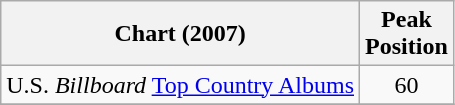<table class="wikitable">
<tr>
<th>Chart (2007)</th>
<th>Peak<br>Position</th>
</tr>
<tr>
<td>U.S. <em>Billboard</em> <a href='#'>Top Country Albums</a></td>
<td align="center">60</td>
</tr>
<tr>
</tr>
</table>
